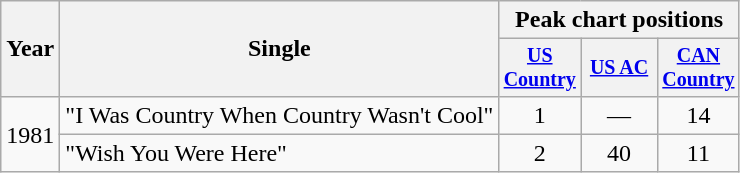<table class="wikitable" style="text-align:center;">
<tr>
<th rowspan="2">Year</th>
<th rowspan="2">Single</th>
<th colspan="3">Peak chart positions</th>
</tr>
<tr style="font-size:smaller;">
<th width="45"><a href='#'>US Country</a></th>
<th width="45"><a href='#'>US AC</a></th>
<th width="45"><a href='#'>CAN Country</a></th>
</tr>
<tr>
<td rowspan="2">1981</td>
<td align="left">"I Was Country When Country Wasn't Cool"</td>
<td>1</td>
<td>—</td>
<td>14</td>
</tr>
<tr>
<td align="left">"Wish You Were Here"</td>
<td>2</td>
<td>40</td>
<td>11</td>
</tr>
</table>
